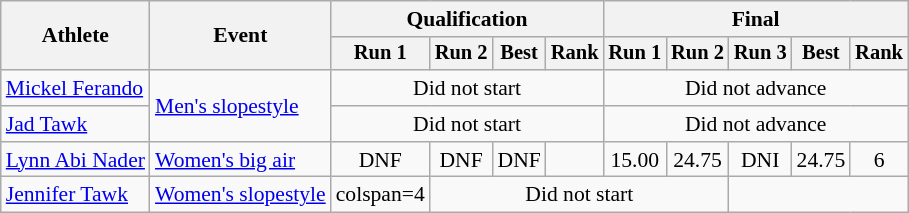<table class=wikitable style=font-size:90%;text-align:center>
<tr>
<th rowspan=2>Athlete</th>
<th rowspan=2>Event</th>
<th colspan=4>Qualification</th>
<th colspan=5>Final</th>
</tr>
<tr style=font-size:95%>
<th>Run 1</th>
<th>Run 2</th>
<th>Best</th>
<th>Rank</th>
<th>Run 1</th>
<th>Run 2</th>
<th>Run 3</th>
<th>Best</th>
<th>Rank</th>
</tr>
<tr>
<td align=left><a href='#'>Mickel Ferando</a></td>
<td align=left rowspan=2><a href='#'>Men's slopestyle</a></td>
<td colspan=4>Did not start</td>
<td colspan=5>Did not advance</td>
</tr>
<tr>
<td align=left><a href='#'>Jad Tawk</a></td>
<td colspan=4>Did not start</td>
<td colspan=5>Did not advance</td>
</tr>
<tr>
<td align=left><a href='#'>Lynn Abi Nader</a></td>
<td align=left><a href='#'>Women's big air</a></td>
<td>DNF</td>
<td>DNF</td>
<td>DNF</td>
<td></td>
<td>15.00</td>
<td>24.75</td>
<td>DNI</td>
<td>24.75</td>
<td>6</td>
</tr>
<tr>
<td align=left><a href='#'>Jennifer Tawk</a></td>
<td align=left><a href='#'>Women's slopestyle</a></td>
<td>colspan=4 </td>
<td colspan=5>Did not start</td>
</tr>
</table>
